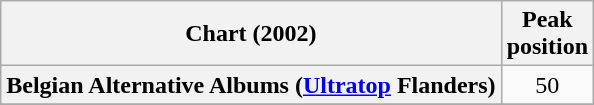<table class="wikitable sortable plainrowheaders" style="text-align:center">
<tr>
<th scope="col">Chart (2002)</th>
<th scope="col">Peak<br>position</th>
</tr>
<tr>
<th scope="row">Belgian Alternative Albums (<a href='#'>Ultratop</a> Flanders)</th>
<td>50</td>
</tr>
<tr>
</tr>
<tr>
</tr>
<tr>
</tr>
<tr>
</tr>
<tr>
</tr>
</table>
